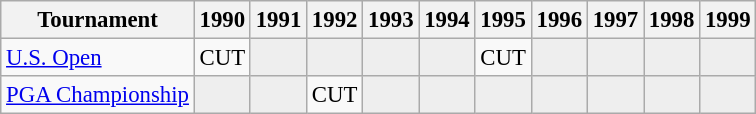<table class="wikitable" style="font-size:95%;text-align:center;">
<tr>
<th>Tournament</th>
<th>1990</th>
<th>1991</th>
<th>1992</th>
<th>1993</th>
<th>1994</th>
<th>1995</th>
<th>1996</th>
<th>1997</th>
<th>1998</th>
<th>1999</th>
</tr>
<tr>
<td align=left><a href='#'>U.S. Open</a></td>
<td>CUT</td>
<td style="background:#eeeeee;"></td>
<td style="background:#eeeeee;"></td>
<td style="background:#eeeeee;"></td>
<td style="background:#eeeeee;"></td>
<td>CUT</td>
<td style="background:#eeeeee;"></td>
<td style="background:#eeeeee;"></td>
<td style="background:#eeeeee;"></td>
<td style="background:#eeeeee;"></td>
</tr>
<tr>
<td align=left><a href='#'>PGA Championship</a></td>
<td style="background:#eeeeee;"></td>
<td style="background:#eeeeee;"></td>
<td>CUT</td>
<td style="background:#eeeeee;"></td>
<td style="background:#eeeeee;"></td>
<td style="background:#eeeeee;"></td>
<td style="background:#eeeeee;"></td>
<td style="background:#eeeeee;"></td>
<td style="background:#eeeeee;"></td>
<td style="background:#eeeeee;"></td>
</tr>
</table>
